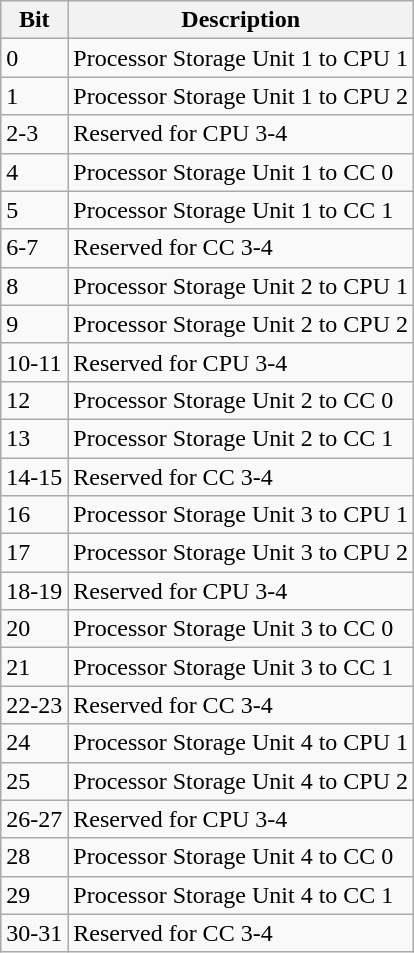<table class="wikitable">
<tr>
<th>Bit</th>
<th>Description</th>
</tr>
<tr>
<td>0</td>
<td>Processor Storage Unit 1 to CPU 1</td>
</tr>
<tr>
<td>1</td>
<td>Processor Storage Unit 1 to CPU 2</td>
</tr>
<tr>
<td>2-3</td>
<td>Reserved for CPU 3-4</td>
</tr>
<tr>
<td>4</td>
<td>Processor Storage Unit 1 to CC 0</td>
</tr>
<tr>
<td>5</td>
<td>Processor Storage Unit 1 to CC 1</td>
</tr>
<tr>
<td>6-7</td>
<td>Reserved for CC 3-4</td>
</tr>
<tr>
<td>8</td>
<td>Processor Storage Unit 2 to CPU 1</td>
</tr>
<tr>
<td>9</td>
<td>Processor Storage Unit 2 to CPU 2</td>
</tr>
<tr>
<td>10-11</td>
<td>Reserved for CPU 3-4</td>
</tr>
<tr>
<td>12</td>
<td>Processor Storage Unit 2 to CC 0</td>
</tr>
<tr>
<td>13</td>
<td>Processor Storage Unit 2 to CC 1</td>
</tr>
<tr>
<td>14-15</td>
<td>Reserved for CC 3-4</td>
</tr>
<tr>
<td>16</td>
<td>Processor Storage Unit 3 to CPU 1</td>
</tr>
<tr>
<td>17</td>
<td>Processor Storage Unit 3 to CPU 2</td>
</tr>
<tr>
<td>18-19</td>
<td>Reserved for CPU 3-4</td>
</tr>
<tr>
<td>20</td>
<td>Processor Storage Unit 3 to CC 0</td>
</tr>
<tr>
<td>21</td>
<td>Processor Storage Unit 3 to CC 1</td>
</tr>
<tr>
<td>22-23</td>
<td>Reserved for CC 3-4</td>
</tr>
<tr>
<td>24</td>
<td>Processor Storage Unit 4 to CPU 1</td>
</tr>
<tr>
<td>25</td>
<td>Processor Storage Unit 4 to CPU 2</td>
</tr>
<tr>
<td>26-27</td>
<td>Reserved for CPU 3-4</td>
</tr>
<tr>
<td>28</td>
<td>Processor Storage Unit 4 to CC 0</td>
</tr>
<tr>
<td>29</td>
<td>Processor Storage Unit 4 to CC 1</td>
</tr>
<tr>
<td>30-31</td>
<td>Reserved for CC 3-4</td>
</tr>
</table>
